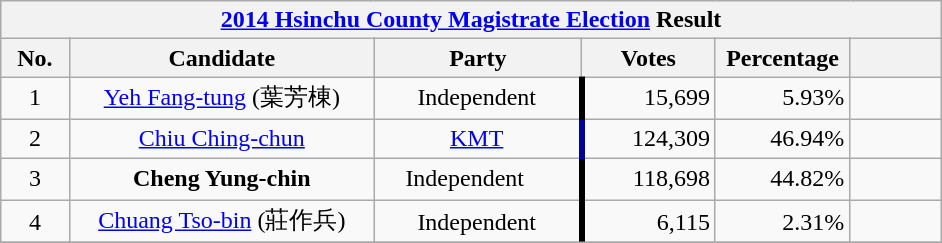<table class="wikitable" style="margin:1em auto; text-align:center">
<tr>
<th colspan="7" width=620px><a href='#'>2014 Hsinchu County Magistrate Election</a> Result</th>
</tr>
<tr>
<th width=35>No.</th>
<th width=180>Candidate</th>
<th width=120>Party</th>
<th width=75>Votes</th>
<th width=75>Percentage</th>
<th width=49></th>
</tr>
<tr>
<td>1</td>
<td><a href='#'>Yeh Fang-tung</a> (葉芳棟)</td>
<td>Independent</td>
<td style="border-left:4px solid #000000;" align="right">15,699</td>
<td align="right">5.93%</td>
<td align="center"></td>
</tr>
<tr>
<td>2</td>
<td><a href='#'>Chiu Ching-chun</a></td>
<td><a href='#'>KMT</a></td>
<td style="border-left:4px solid #000099;" align="right">124,309</td>
<td align="right">46.94%</td>
<td align="center"></td>
</tr>
<tr>
<td>3</td>
<td><strong>Cheng Yung-chin</strong></td>
<td>Independent　</td>
<td style="border-left:4px solid #000000;" align="right">118,698</td>
<td align="right">44.82%</td>
<td align="center"></td>
</tr>
<tr>
<td>4</td>
<td><a href='#'>Chuang Tso-bin</a> (莊作兵)</td>
<td>Independent</td>
<td style="border-left:4px solid #000000;" align="right">6,115</td>
<td align="right">2.31%</td>
<td align="center"></td>
</tr>
<tr bgcolor=EEEEEE>
</tr>
</table>
